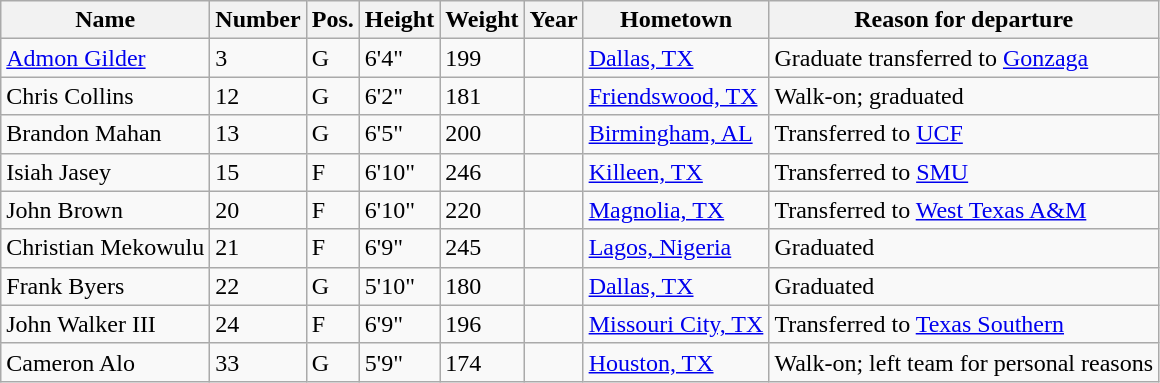<table class="wikitable sortable" border="1">
<tr>
<th>Name</th>
<th>Number</th>
<th>Pos.</th>
<th>Height</th>
<th>Weight</th>
<th>Year</th>
<th>Hometown</th>
<th class="unsortable">Reason for departure</th>
</tr>
<tr>
<td><a href='#'>Admon Gilder</a></td>
<td>3</td>
<td>G</td>
<td>6'4"</td>
<td>199</td>
<td></td>
<td><a href='#'>Dallas, TX</a></td>
<td>Graduate transferred to <a href='#'>Gonzaga</a></td>
</tr>
<tr>
<td>Chris Collins</td>
<td>12</td>
<td>G</td>
<td>6'2"</td>
<td>181</td>
<td></td>
<td><a href='#'>Friendswood, TX</a></td>
<td>Walk-on; graduated</td>
</tr>
<tr>
<td>Brandon Mahan</td>
<td>13</td>
<td>G</td>
<td>6'5"</td>
<td>200</td>
<td></td>
<td><a href='#'>Birmingham, AL</a></td>
<td>Transferred to <a href='#'>UCF</a></td>
</tr>
<tr>
<td>Isiah Jasey</td>
<td>15</td>
<td>F</td>
<td>6'10"</td>
<td>246</td>
<td></td>
<td><a href='#'>Killeen, TX</a></td>
<td>Transferred to <a href='#'>SMU</a></td>
</tr>
<tr>
<td>John Brown</td>
<td>20</td>
<td>F</td>
<td>6'10"</td>
<td>220</td>
<td></td>
<td><a href='#'>Magnolia, TX</a></td>
<td>Transferred to <a href='#'>West Texas A&M</a></td>
</tr>
<tr>
<td>Christian Mekowulu</td>
<td>21</td>
<td>F</td>
<td>6'9"</td>
<td>245</td>
<td></td>
<td><a href='#'>Lagos, Nigeria</a></td>
<td>Graduated</td>
</tr>
<tr>
<td>Frank Byers</td>
<td>22</td>
<td>G</td>
<td>5'10"</td>
<td>180</td>
<td></td>
<td><a href='#'>Dallas, TX</a></td>
<td>Graduated</td>
</tr>
<tr>
<td>John Walker III</td>
<td>24</td>
<td>F</td>
<td>6'9"</td>
<td>196</td>
<td></td>
<td><a href='#'>Missouri City, TX</a></td>
<td>Transferred to <a href='#'>Texas Southern</a></td>
</tr>
<tr>
<td>Cameron Alo</td>
<td>33</td>
<td>G</td>
<td>5'9"</td>
<td>174</td>
<td></td>
<td><a href='#'>Houston, TX</a></td>
<td>Walk-on; left team for personal reasons</td>
</tr>
</table>
